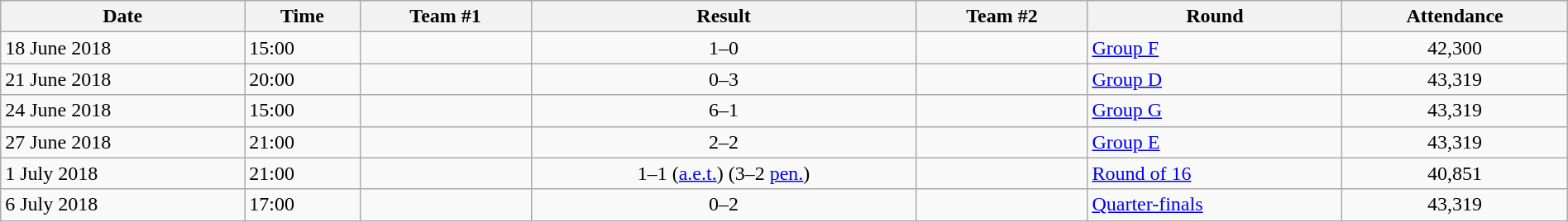<table class="wikitable" style="text-align:left; width:100%;">
<tr>
<th>Date</th>
<th>Time</th>
<th>Team #1</th>
<th>Result</th>
<th>Team #2</th>
<th>Round</th>
<th>Attendance</th>
</tr>
<tr>
<td>18 June 2018</td>
<td>15:00</td>
<td></td>
<td style="text-align:center;">1–0</td>
<td></td>
<td><a href='#'>Group F</a></td>
<td style="text-align:center;">42,300</td>
</tr>
<tr>
<td>21 June 2018</td>
<td>20:00</td>
<td></td>
<td style="text-align:center;">0–3</td>
<td></td>
<td><a href='#'>Group D</a></td>
<td style="text-align:center;">43,319</td>
</tr>
<tr>
<td>24 June 2018</td>
<td>15:00</td>
<td></td>
<td style="text-align:center;">6–1</td>
<td></td>
<td><a href='#'>Group G</a></td>
<td style="text-align:center;">43,319</td>
</tr>
<tr>
<td>27 June 2018</td>
<td>21:00</td>
<td></td>
<td style="text-align:center;">2–2</td>
<td></td>
<td><a href='#'>Group E</a></td>
<td style="text-align:center;">43,319</td>
</tr>
<tr>
<td>1 July 2018</td>
<td>21:00</td>
<td></td>
<td style="text-align:center;">1–1 (<a href='#'>a.e.t.</a>) (3–2 <a href='#'>pen.</a>)</td>
<td></td>
<td><a href='#'>Round of 16</a></td>
<td style="text-align:center;">40,851</td>
</tr>
<tr>
<td>6 July 2018</td>
<td>17:00</td>
<td></td>
<td style="text-align:center;">0–2</td>
<td></td>
<td><a href='#'>Quarter-finals</a></td>
<td style="text-align:center;">43,319</td>
</tr>
</table>
